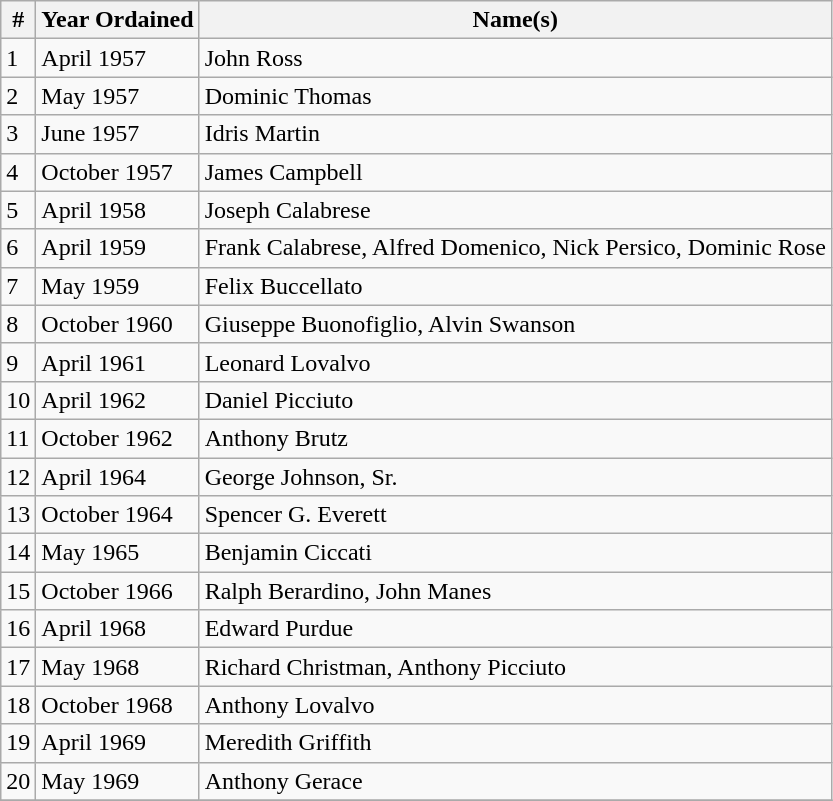<table class="wikitable">
<tr>
<th>#</th>
<th>Year Ordained</th>
<th>Name(s)</th>
</tr>
<tr valign="top">
<td>1</td>
<td>April 1957</td>
<td>John Ross</td>
</tr>
<tr valign="top">
<td>2</td>
<td>May 1957</td>
<td>Dominic Thomas</td>
</tr>
<tr valign="top">
<td>3</td>
<td>June 1957</td>
<td>Idris Martin</td>
</tr>
<tr valign="top">
<td>4</td>
<td>October 1957</td>
<td>James Campbell</td>
</tr>
<tr valign="top">
<td>5</td>
<td>April 1958</td>
<td>Joseph Calabrese</td>
</tr>
<tr valign="top">
<td>6</td>
<td>April 1959</td>
<td>Frank Calabrese, Alfred Domenico, Nick Persico, Dominic Rose</td>
</tr>
<tr valign="top">
<td>7</td>
<td>May 1959</td>
<td>Felix Buccellato</td>
</tr>
<tr valign="top">
<td>8</td>
<td>October 1960</td>
<td>Giuseppe Buonofiglio, Alvin Swanson</td>
</tr>
<tr valign="top">
<td>9</td>
<td>April 1961</td>
<td>Leonard Lovalvo</td>
</tr>
<tr valign="top">
<td>10</td>
<td>April 1962</td>
<td>Daniel Picciuto</td>
</tr>
<tr valign="top">
<td>11</td>
<td>October 1962</td>
<td>Anthony Brutz</td>
</tr>
<tr valign="top">
<td>12</td>
<td>April 1964</td>
<td>George Johnson, Sr.</td>
</tr>
<tr valign="top">
<td>13</td>
<td>October 1964</td>
<td>Spencer G. Everett</td>
</tr>
<tr valign="top">
<td>14</td>
<td>May 1965</td>
<td>Benjamin Ciccati</td>
</tr>
<tr valign="top">
<td>15</td>
<td>October 1966</td>
<td>Ralph Berardino, John Manes</td>
</tr>
<tr valign="top">
<td>16</td>
<td>April 1968</td>
<td>Edward Purdue</td>
</tr>
<tr valign="top">
<td>17</td>
<td>May 1968</td>
<td>Richard Christman, Anthony Picciuto</td>
</tr>
<tr valign="top">
<td>18</td>
<td>October 1968</td>
<td>Anthony Lovalvo</td>
</tr>
<tr valign="top">
<td>19</td>
<td>April 1969</td>
<td>Meredith Griffith</td>
</tr>
<tr valign="top">
<td>20</td>
<td>May 1969</td>
<td>Anthony Gerace</td>
</tr>
<tr valign="top">
</tr>
</table>
